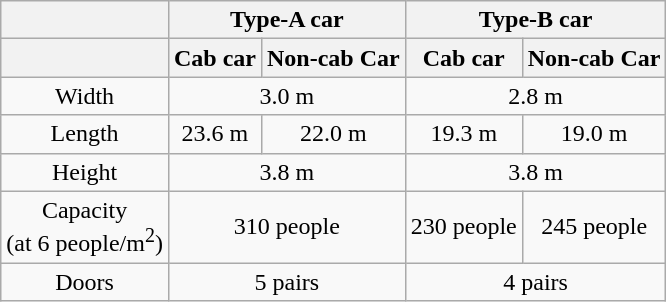<table class="wikitable" style="text-align: center;">
<tr>
<th></th>
<th colspan="2">Type-A car</th>
<th colspan="2">Type-B car</th>
</tr>
<tr>
<th></th>
<th>Cab car</th>
<th>Non-cab Car</th>
<th>Cab car</th>
<th>Non-cab Car</th>
</tr>
<tr>
<td>Width</td>
<td colspan="2">3.0 m</td>
<td colspan="2">2.8 m</td>
</tr>
<tr>
<td>Length</td>
<td>23.6 m</td>
<td>22.0 m</td>
<td>19.3 m</td>
<td>19.0 m</td>
</tr>
<tr>
<td>Height</td>
<td colspan="2">3.8 m</td>
<td colspan="2">3.8 m</td>
</tr>
<tr>
<td>Capacity <br>(at 6 people/m<sup>2</sup>)</td>
<td colspan="2">310 people</td>
<td>230 people</td>
<td>245 people</td>
</tr>
<tr>
<td>Doors</td>
<td colspan="2">5 pairs</td>
<td colspan="2">4 pairs</td>
</tr>
</table>
